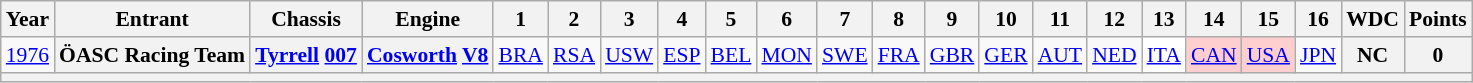<table class="wikitable" style="text-align:center; font-size:90%">
<tr>
<th>Year</th>
<th>Entrant</th>
<th>Chassis</th>
<th>Engine</th>
<th>1</th>
<th>2</th>
<th>3</th>
<th>4</th>
<th>5</th>
<th>6</th>
<th>7</th>
<th>8</th>
<th>9</th>
<th>10</th>
<th>11</th>
<th>12</th>
<th>13</th>
<th>14</th>
<th>15</th>
<th>16</th>
<th>WDC</th>
<th>Points</th>
</tr>
<tr>
<td><a href='#'>1976</a></td>
<th>ÖASC Racing Team</th>
<th><a href='#'>Tyrrell</a> <a href='#'>007</a></th>
<th><a href='#'>Cosworth</a> <a href='#'>V8</a></th>
<td><a href='#'>BRA</a></td>
<td><a href='#'>RSA</a></td>
<td><a href='#'>USW</a></td>
<td><a href='#'>ESP</a></td>
<td><a href='#'>BEL</a></td>
<td><a href='#'>MON</a></td>
<td><a href='#'>SWE</a></td>
<td><a href='#'>FRA</a></td>
<td><a href='#'>GBR</a></td>
<td><a href='#'>GER</a></td>
<td><a href='#'>AUT</a></td>
<td><a href='#'>NED</a></td>
<td style="background:#ffffff;"><a href='#'>ITA</a><br></td>
<td style="background:#FFCFCF;"><a href='#'>CAN</a><br></td>
<td style="background:#FFCFCF;"><a href='#'>USA</a><br></td>
<td><a href='#'>JPN</a></td>
<th>NC</th>
<th>0</th>
</tr>
<tr>
<th colspan="22"></th>
</tr>
</table>
